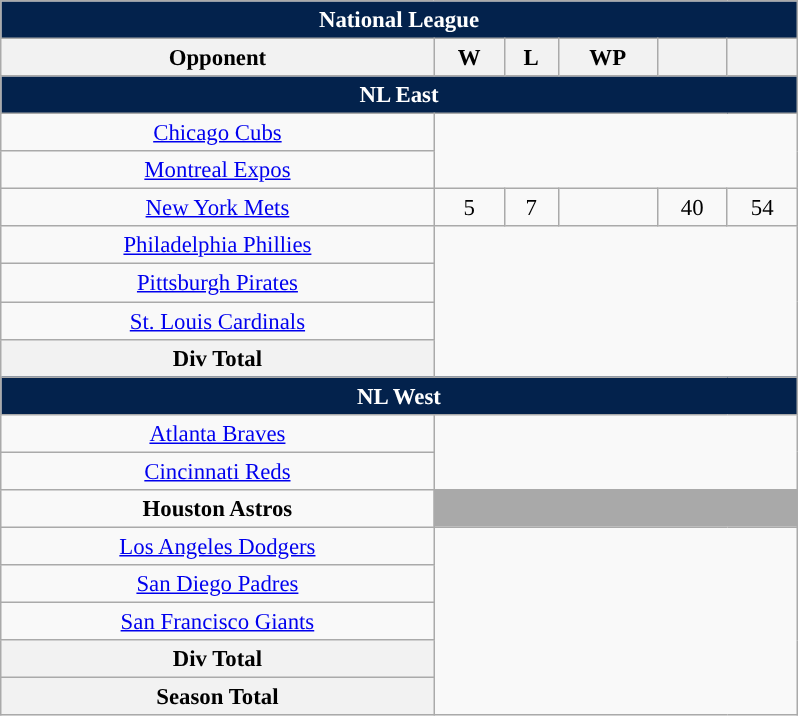<table class="wikitable" style="margin:1em auto; font-size:95%; text-align:center; width:35em;">
<tr>
<th colspan="7" style="background:#03224c; color:#ffffff;">National League</th>
</tr>
<tr>
<th>Opponent</th>
<th>W</th>
<th>L</th>
<th>WP</th>
<th></th>
<th></th>
</tr>
<tr>
<th colspan="7" style="background:#03224c; color:#ffffff;">NL East</th>
</tr>
<tr>
<td><a href='#'>Chicago Cubs</a></td>
</tr>
<tr>
<td><a href='#'>Montreal Expos</a></td>
</tr>
<tr>
<td><a href='#'><span>New York Mets</span></a></td>
<td>5</td>
<td>7</td>
<td></td>
<td>40</td>
<td>54</td>
</tr>
<tr>
<td><a href='#'><span>Philadelphia Phillies</span></a></td>
</tr>
<tr>
<td><a href='#'>Pittsburgh Pirates</a></td>
</tr>
<tr>
<td><a href='#'>St. Louis Cardinals</a></td>
</tr>
<tr>
<th>Div Total</th>
</tr>
<tr>
<th colspan="7" style="background:#03224c; color:#ffffff;">NL West</th>
</tr>
<tr>
<td><a href='#'>Atlanta Braves</a></td>
</tr>
<tr>
<td><a href='#'>Cincinnati Reds</a></td>
</tr>
<tr>
<td><span><strong>Houston Astros</strong></span></td>
<td colspan=5 style="background:darkgray;"></td>
</tr>
<tr>
<td><a href='#'><span>Los Angeles Dodgers</span></a></td>
</tr>
<tr>
<td><a href='#'>San Diego Padres</a></td>
</tr>
<tr>
<td><a href='#'>San Francisco Giants</a></td>
</tr>
<tr>
<th>Div Total</th>
</tr>
<tr>
<th>Season Total</th>
</tr>
</table>
